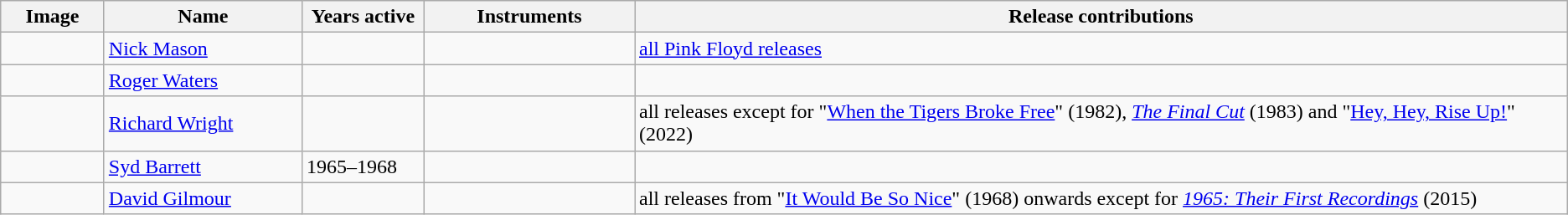<table class="wikitable">
<tr>
<th width="75">Image</th>
<th width="150">Name</th>
<th width="90">Years active</th>
<th width="160">Instruments</th>
<th>Release contributions</th>
</tr>
<tr>
<td></td>
<td><a href='#'>Nick Mason</a></td>
<td></td>
<td></td>
<td><a href='#'>all Pink Floyd releases</a></td>
</tr>
<tr>
<td></td>
<td><a href='#'>Roger Waters</a></td>
<td></td>
<td></td>
<td></td>
</tr>
<tr>
<td></td>
<td><a href='#'>Richard Wright</a></td>
<td></td>
<td><br></td>
<td>all releases except for "<a href='#'>When the Tigers Broke Free</a>" (1982), <em><a href='#'>The Final Cut</a></em> (1983) and "<a href='#'>Hey, Hey, Rise Up!</a>" (2022)</td>
</tr>
<tr>
<td></td>
<td><a href='#'>Syd Barrett</a></td>
<td>1965–1968 </td>
<td></td>
<td></td>
</tr>
<tr>
<td></td>
<td><a href='#'>David Gilmour</a></td>
<td></td>
<td></td>
<td>all releases from "<a href='#'>It Would Be So Nice</a>" (1968) onwards except for <em><a href='#'>1965: Their First Recordings</a></em> (2015)</td>
</tr>
</table>
